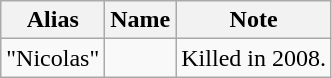<table class="wikitable">
<tr>
<th>Alias</th>
<th>Name</th>
<th>Note</th>
</tr>
<tr>
<td>"Nicolas"</td>
<td></td>
<td>Killed in 2008.</td>
</tr>
</table>
